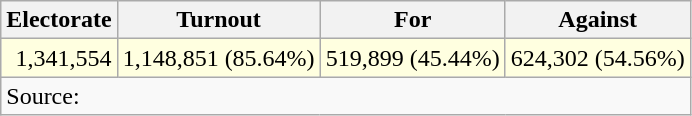<table class="wikitable">
<tr>
<th>Electorate</th>
<th>Turnout</th>
<th>For</th>
<th>Against</th>
</tr>
<tr style="background: lightyellow;">
<td align=right>1,341,554</td>
<td>1,148,851 (85.64%)</td>
<td>519,899 (45.44%)</td>
<td>624,302 (54.56%)</td>
</tr>
<tr>
<td colspan=4>Source: </td>
</tr>
</table>
